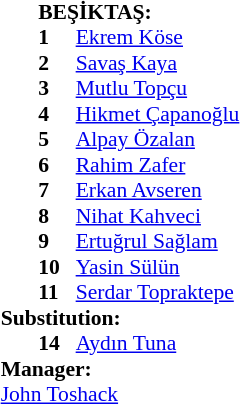<table style="font-size: 90%" cellspacing="0" cellpadding="0" align=center>
<tr>
<td></td>
<td colspan="4"><strong>BEŞİKTAŞ:</strong></td>
</tr>
<tr>
<th width=25></th>
<th width=25></th>
</tr>
<tr>
<td></td>
<td><strong>1</strong></td>
<td> <a href='#'>Ekrem Köse</a></td>
<td></td>
<td></td>
</tr>
<tr>
<td></td>
<td><strong>2</strong></td>
<td> <a href='#'>Savaş Kaya</a></td>
<td></td>
<td></td>
</tr>
<tr>
<td></td>
<td><strong>3</strong></td>
<td> <a href='#'>Mutlu Topçu</a></td>
<td></td>
<td></td>
<td></td>
</tr>
<tr>
<td></td>
<td><strong>4</strong></td>
<td> <a href='#'>Hikmet Çapanoğlu</a></td>
<td></td>
<td></td>
<td></td>
</tr>
<tr>
<td></td>
<td><strong>5</strong></td>
<td> <a href='#'>Alpay Özalan</a></td>
<td></td>
<td></td>
<td></td>
</tr>
<tr>
<td></td>
<td><strong>6</strong></td>
<td> <a href='#'>Rahim Zafer</a></td>
<td></td>
<td></td>
<td></td>
</tr>
<tr>
<td></td>
<td><strong>7</strong></td>
<td> <a href='#'>Erkan Avseren</a></td>
<td></td>
<td></td>
<td></td>
</tr>
<tr>
<td></td>
<td><strong>8</strong></td>
<td> <a href='#'>Nihat Kahveci</a></td>
<td></td>
<td></td>
<td></td>
</tr>
<tr>
<td></td>
<td><strong>9</strong></td>
<td> <a href='#'>Ertuğrul Sağlam</a></td>
<td></td>
<td></td>
<td></td>
</tr>
<tr>
<td></td>
<td><strong>10</strong></td>
<td> <a href='#'>Yasin Sülün</a></td>
<td></td>
<td></td>
<td></td>
</tr>
<tr>
<td></td>
<td><strong>11</strong></td>
<td> <a href='#'>Serdar Topraktepe</a></td>
<td></td>
<td></td>
<td></td>
</tr>
<tr>
<td colspan=3><strong>Substitution:</strong></td>
</tr>
<tr>
<td></td>
<td><strong>14</strong></td>
<td> <a href='#'>Aydın Tuna</a></td>
<td></td>
<td></td>
<td></td>
</tr>
<tr>
<td></td>
<td></td>
</tr>
<tr>
<td></td>
<td></td>
</tr>
<tr>
<td colspan=3><strong>Manager:</strong></td>
</tr>
<tr>
<td colspan=4> <a href='#'>John Toshack</a></td>
</tr>
</table>
